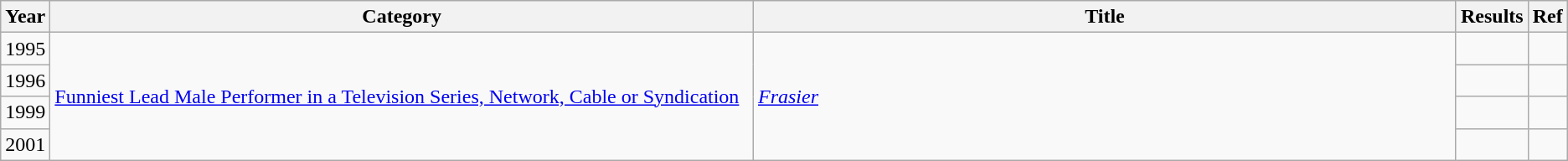<table class="wikitable">
<tr>
<th scope="col" style="width:1em;">Year</th>
<th scope="col" style="width:35em;">Category</th>
<th scope="col" style="width:35em;">Title</th>
<th scope="col" style="width:1em;">Results</th>
<th scope="col" style="width:1em;">Ref</th>
</tr>
<tr>
<td>1995</td>
<td rowspan="4"><a href='#'>Funniest Lead Male Performer in a Television Series, Network, Cable or Syndication</a></td>
<td rowspan="4"><em><a href='#'>Frasier</a></em></td>
<td></td>
<td></td>
</tr>
<tr>
<td>1996</td>
<td></td>
<td></td>
</tr>
<tr>
<td>1999</td>
<td></td>
<td></td>
</tr>
<tr>
<td>2001</td>
<td></td>
<td></td>
</tr>
</table>
